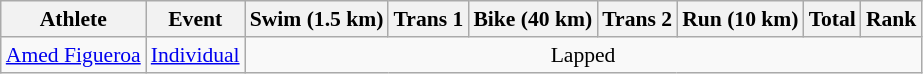<table class="wikitable" style="font-size:90%">
<tr>
<th>Athlete</th>
<th>Event</th>
<th>Swim (1.5 km)</th>
<th>Trans 1</th>
<th>Bike (40 km)</th>
<th>Trans 2</th>
<th>Run (10 km)</th>
<th>Total</th>
<th>Rank</th>
</tr>
<tr>
<td><a href='#'>Amed Figueroa</a></td>
<td><a href='#'>Individual</a></td>
<td colspan="7" align=center>Lapped</td>
</tr>
</table>
